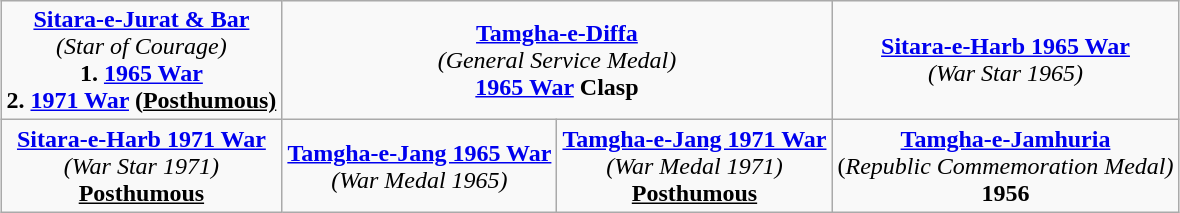<table class="wikitable" style="margin:1em auto; text-align:center;">
<tr>
<td><strong><a href='#'>Sitara-e-Jurat & Bar</a></strong><br><em>(Star of Courage)</em><br><strong>1. <a href='#'>1965 War</a></strong><br><strong>2. <a href='#'>1971 War</a> (<u>Posthumous)</u></strong></td>
<td colspan="2"><strong><a href='#'>Tamgha-e-Diffa</a></strong><br><em>(General Service Medal)</em><br><strong><a href='#'>1965 War</a> Clasp</strong></td>
<td><strong><a href='#'>Sitara-e-Harb 1965 War</a></strong><br><em>(War Star 1965)</em></td>
</tr>
<tr>
<td><strong><a href='#'>Sitara-e-Harb 1971 War</a></strong><br><em>(War Star 1971)</em><br><strong><u>Posthumous</u></strong></td>
<td><strong><a href='#'>Tamgha-e-Jang 1965 War</a></strong><br><em>(War Medal 1965)</em></td>
<td><strong><a href='#'>Tamgha-e-Jang 1971 War</a></strong><br><em>(War Medal 1971)</em><br><strong><u>Posthumous</u></strong></td>
<td><strong><a href='#'>Tamgha-e-Jamhuria</a></strong><br>(<em>Republic Commemoration Medal)</em><br><strong>1956</strong></td>
</tr>
</table>
